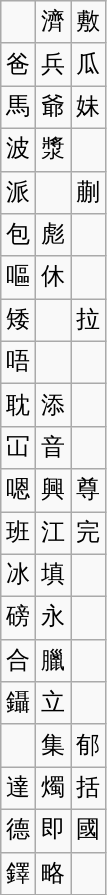<table class="wikitable">
<tr>
<td></td>
<td> 濟</td>
<td> 敷</td>
</tr>
<tr>
<td> 爸</td>
<td> 兵</td>
<td> 瓜</td>
</tr>
<tr>
<td> 馬</td>
<td> 爺</td>
<td> 妹</td>
</tr>
<tr>
<td> 波</td>
<td> 漿</td>
<td></td>
</tr>
<tr>
<td> 派</td>
<td></td>
<td> 蒯</td>
</tr>
<tr>
<td> 包</td>
<td> 彪</td>
<td></td>
</tr>
<tr>
<td> 嘔</td>
<td> 休</td>
<td></td>
</tr>
<tr>
<td> 矮</td>
<td></td>
<td> 拉</td>
</tr>
<tr>
<td> 唔</td>
<td></td>
<td></td>
</tr>
<tr>
<td> 耽</td>
<td> 添</td>
<td></td>
</tr>
<tr>
<td> 冚</td>
<td> 音</td>
<td></td>
</tr>
<tr>
<td> 嗯</td>
<td> 興</td>
<td> 尊</td>
</tr>
<tr>
<td> 班</td>
<td> 江</td>
<td> 完</td>
</tr>
<tr>
<td> 冰</td>
<td> 填</td>
<td></td>
</tr>
<tr>
<td> 磅</td>
<td> 永</td>
<td></td>
</tr>
<tr>
<td> 合</td>
<td> 臘</td>
<td></td>
</tr>
<tr>
<td> 鑷</td>
<td> 立</td>
<td></td>
</tr>
<tr>
<td></td>
<td> 集</td>
<td> 郁</td>
</tr>
<tr>
<td> 達</td>
<td> 燭</td>
<td> 括</td>
</tr>
<tr>
<td> 德</td>
<td> 即</td>
<td> 國</td>
</tr>
<tr>
<td> 鐸</td>
<td> 略</td>
<td></td>
</tr>
</table>
